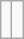<table class=wikitable>
<tr>
<td><br></td>
<td><br></td>
</tr>
</table>
